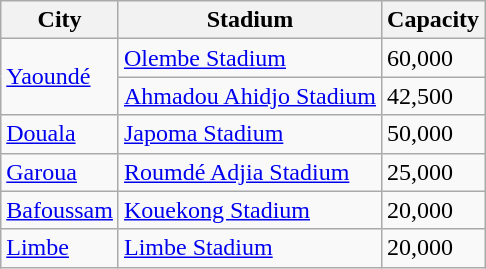<table class="wikitable sortable">
<tr>
<th>City</th>
<th>Stadium</th>
<th>Capacity</th>
</tr>
<tr>
<td rowspan="2"><a href='#'>Yaoundé</a></td>
<td><a href='#'>Olembe Stadium</a></td>
<td>60,000</td>
</tr>
<tr>
<td><a href='#'>Ahmadou Ahidjo Stadium</a></td>
<td>42,500</td>
</tr>
<tr>
<td><a href='#'>Douala</a></td>
<td><a href='#'>Japoma Stadium</a></td>
<td>50,000</td>
</tr>
<tr>
<td><a href='#'>Garoua</a></td>
<td><a href='#'>Roumdé Adjia Stadium</a></td>
<td>25,000</td>
</tr>
<tr>
<td><a href='#'>Bafoussam</a></td>
<td><a href='#'>Kouekong Stadium</a></td>
<td>20,000</td>
</tr>
<tr>
<td><a href='#'>Limbe</a></td>
<td><a href='#'>Limbe Stadium</a></td>
<td>20,000</td>
</tr>
</table>
